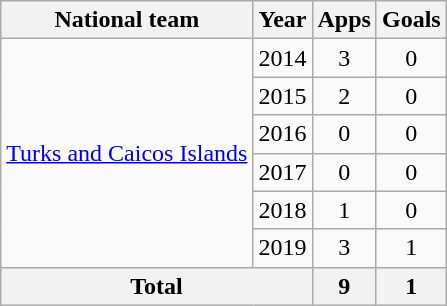<table class="wikitable" style="text-align:center">
<tr>
<th>National team</th>
<th>Year</th>
<th>Apps</th>
<th>Goals</th>
</tr>
<tr>
<td rowspan="6"><a href='#'>Turks and Caicos Islands</a></td>
<td>2014</td>
<td>3</td>
<td>0</td>
</tr>
<tr>
<td>2015</td>
<td>2</td>
<td>0</td>
</tr>
<tr>
<td>2016</td>
<td>0</td>
<td>0</td>
</tr>
<tr>
<td>2017</td>
<td>0</td>
<td>0</td>
</tr>
<tr>
<td>2018</td>
<td>1</td>
<td>0</td>
</tr>
<tr>
<td>2019</td>
<td>3</td>
<td>1</td>
</tr>
<tr>
<th colspan=2>Total</th>
<th>9</th>
<th>1</th>
</tr>
</table>
